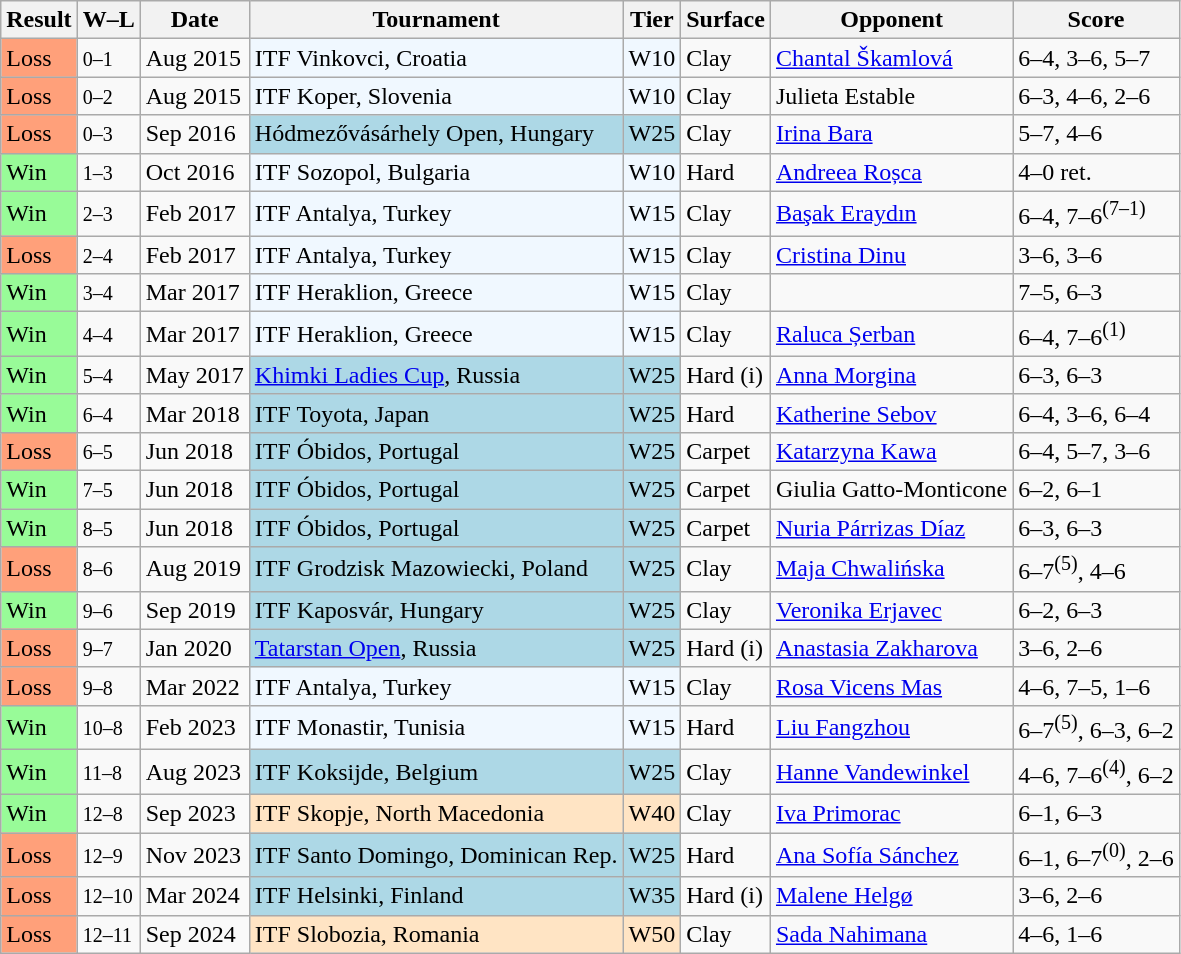<table class="sortable wikitable">
<tr>
<th>Result</th>
<th class="unsortable">W–L</th>
<th>Date</th>
<th>Tournament</th>
<th>Tier</th>
<th>Surface</th>
<th>Opponent</th>
<th class="unsortable">Score</th>
</tr>
<tr>
<td style="background:#ffa07a;">Loss</td>
<td><small>0–1</small></td>
<td>Aug 2015</td>
<td style="background:#f0f8ff;">ITF Vinkovci, Croatia</td>
<td style="background:#f0f8ff;">W10</td>
<td>Clay</td>
<td> <a href='#'>Chantal Škamlová</a></td>
<td>6–4, 3–6, 5–7</td>
</tr>
<tr>
<td style="background:#ffa07a;">Loss</td>
<td><small>0–2</small></td>
<td>Aug 2015</td>
<td style="background:#f0f8ff;">ITF Koper, Slovenia</td>
<td style="background:#f0f8ff;">W10</td>
<td>Clay</td>
<td> Julieta Estable</td>
<td>6–3, 4–6, 2–6</td>
</tr>
<tr>
<td style="background:#ffa07a;">Loss</td>
<td><small>0–3</small></td>
<td>Sep 2016</td>
<td style="background:lightblue;">Hódmezővásárhely Open, Hungary</td>
<td style="background:lightblue;">W25</td>
<td>Clay</td>
<td> <a href='#'>Irina Bara</a></td>
<td>5–7, 4–6</td>
</tr>
<tr>
<td bgcolor="98FB98">Win</td>
<td><small>1–3</small></td>
<td>Oct 2016</td>
<td style="background:#f0f8ff;">ITF Sozopol, Bulgaria</td>
<td style="background:#f0f8ff;">W10</td>
<td>Hard</td>
<td> <a href='#'>Andreea Roșca</a></td>
<td>4–0 ret.</td>
</tr>
<tr>
<td bgcolor="98FB98">Win</td>
<td><small>2–3</small></td>
<td>Feb 2017</td>
<td style="background:#f0f8ff;">ITF Antalya, Turkey</td>
<td style="background:#f0f8ff;">W15</td>
<td>Clay</td>
<td> <a href='#'>Başak Eraydın</a></td>
<td>6–4, 7–6<sup>(7–1)</sup></td>
</tr>
<tr>
<td style="background:#ffa07a;">Loss</td>
<td><small>2–4</small></td>
<td>Feb 2017</td>
<td style="background:#f0f8ff;">ITF Antalya, Turkey</td>
<td style="background:#f0f8ff;">W15</td>
<td>Clay</td>
<td> <a href='#'>Cristina Dinu</a></td>
<td>3–6, 3–6</td>
</tr>
<tr>
<td bgcolor="98FB98">Win</td>
<td><small>3–4</small></td>
<td>Mar 2017</td>
<td style="background:#f0f8ff;">ITF Heraklion, Greece</td>
<td style="background:#f0f8ff;">W15</td>
<td>Clay</td>
<td></td>
<td>7–5, 6–3</td>
</tr>
<tr>
<td bgcolor="98FB98">Win</td>
<td><small>4–4</small></td>
<td>Mar 2017</td>
<td style="background:#f0f8ff;">ITF Heraklion, Greece</td>
<td style="background:#f0f8ff;">W15</td>
<td>Clay</td>
<td> <a href='#'>Raluca Șerban</a></td>
<td>6–4, 7–6<sup>(1)</sup></td>
</tr>
<tr>
<td bgcolor="98FB98">Win</td>
<td><small>5–4</small></td>
<td>May 2017</td>
<td style="background:lightblue;"><a href='#'>Khimki Ladies Cup</a>, Russia</td>
<td style="background:lightblue;">W25</td>
<td>Hard (i)</td>
<td> <a href='#'>Anna Morgina</a></td>
<td>6–3, 6–3</td>
</tr>
<tr>
<td bgcolor="98FB98">Win</td>
<td><small>6–4</small></td>
<td>Mar 2018</td>
<td style="background:lightblue;">ITF Toyota, Japan</td>
<td style="background:lightblue;">W25</td>
<td>Hard</td>
<td> <a href='#'>Katherine Sebov</a></td>
<td>6–4, 3–6, 6–4</td>
</tr>
<tr>
<td style="background:#ffa07a;">Loss</td>
<td><small>6–5</small></td>
<td>Jun 2018</td>
<td style="background:lightblue;">ITF Óbidos, Portugal</td>
<td style="background:lightblue;">W25</td>
<td>Carpet</td>
<td> <a href='#'>Katarzyna Kawa</a></td>
<td>6–4, 5–7, 3–6</td>
</tr>
<tr>
<td bgcolor="98FB98">Win</td>
<td><small>7–5</small></td>
<td>Jun 2018</td>
<td style="background:lightblue;">ITF Óbidos, Portugal</td>
<td style="background:lightblue;">W25</td>
<td>Carpet</td>
<td> Giulia Gatto-Monticone</td>
<td>6–2, 6–1</td>
</tr>
<tr>
<td bgcolor="98FB98">Win</td>
<td><small>8–5</small></td>
<td>Jun 2018</td>
<td style="background:lightblue;">ITF Óbidos, Portugal</td>
<td style="background:lightblue;">W25</td>
<td>Carpet</td>
<td> <a href='#'>Nuria Párrizas Díaz</a></td>
<td>6–3, 6–3</td>
</tr>
<tr>
<td style="background:#ffa07a;">Loss</td>
<td><small>8–6</small></td>
<td>Aug 2019</td>
<td style="background:lightblue;">ITF Grodzisk Mazowiecki, Poland</td>
<td style="background:lightblue;">W25</td>
<td>Clay</td>
<td> <a href='#'>Maja Chwalińska</a></td>
<td>6–7<sup>(5)</sup>, 4–6</td>
</tr>
<tr>
<td bgcolor="98FB98">Win</td>
<td><small>9–6</small></td>
<td>Sep 2019</td>
<td style="background:lightblue;">ITF Kaposvár, Hungary</td>
<td style="background:lightblue;">W25</td>
<td>Clay</td>
<td> <a href='#'>Veronika Erjavec</a></td>
<td>6–2, 6–3</td>
</tr>
<tr>
<td style="background:#ffa07a;">Loss</td>
<td><small>9–7</small></td>
<td>Jan 2020</td>
<td style="background:lightblue;"><a href='#'>Tatarstan Open</a>, Russia</td>
<td style="background:lightblue;">W25</td>
<td>Hard (i)</td>
<td> <a href='#'>Anastasia Zakharova</a></td>
<td>3–6, 2–6</td>
</tr>
<tr>
<td style="background:#ffa07a;">Loss</td>
<td><small>9–8</small></td>
<td>Mar 2022</td>
<td style="background:#f0f8ff;">ITF Antalya, Turkey</td>
<td style="background:#f0f8ff;">W15</td>
<td>Clay</td>
<td> <a href='#'>Rosa Vicens Mas</a></td>
<td>4–6, 7–5, 1–6</td>
</tr>
<tr>
<td bgcolor="98FB98">Win</td>
<td><small>10–8</small></td>
<td>Feb 2023</td>
<td style="background:#f0f8ff;">ITF Monastir, Tunisia</td>
<td style="background:#f0f8ff;">W15</td>
<td>Hard</td>
<td> <a href='#'>Liu Fangzhou</a></td>
<td>6–7<sup>(5)</sup>, 6–3, 6–2</td>
</tr>
<tr>
<td bgcolor="98FB98">Win</td>
<td><small>11–8</small></td>
<td>Aug 2023</td>
<td style="background:lightblue;">ITF Koksijde, Belgium</td>
<td style="background:lightblue;">W25</td>
<td>Clay</td>
<td> <a href='#'>Hanne Vandewinkel</a></td>
<td>4–6, 7–6<sup>(4)</sup>, 6–2</td>
</tr>
<tr>
<td bgcolor="98FB98">Win</td>
<td><small>12–8</small></td>
<td>Sep 2023</td>
<td style="background:#ffe4c4;">ITF Skopje, North Macedonia</td>
<td style="background:#ffe4c4;">W40</td>
<td>Clay</td>
<td> <a href='#'>Iva Primorac</a></td>
<td>6–1, 6–3</td>
</tr>
<tr>
<td style="background:#ffa07a;">Loss</td>
<td><small>12–9</small></td>
<td>Nov 2023</td>
<td style="background:lightblue;">ITF Santo Domingo, Dominican Rep.</td>
<td style="background:lightblue;">W25</td>
<td>Hard</td>
<td> <a href='#'>Ana Sofía Sánchez</a></td>
<td>6–1, 6–7<sup>(0)</sup>, 2–6</td>
</tr>
<tr>
<td style="background:#ffa07a;">Loss</td>
<td><small>12–10</small></td>
<td>Mar 2024</td>
<td style="background:lightblue;">ITF Helsinki, Finland</td>
<td style="background:lightblue;">W35</td>
<td>Hard (i)</td>
<td> <a href='#'>Malene Helgø</a></td>
<td>3–6, 2–6</td>
</tr>
<tr>
<td style="background:#ffa07a;">Loss</td>
<td><small>12–11</small></td>
<td>Sep 2024</td>
<td style="background:#ffe4c4;">ITF Slobozia, Romania</td>
<td style="background:#ffe4c4;">W50</td>
<td>Clay</td>
<td> <a href='#'>Sada Nahimana</a></td>
<td>4–6, 1–6</td>
</tr>
</table>
